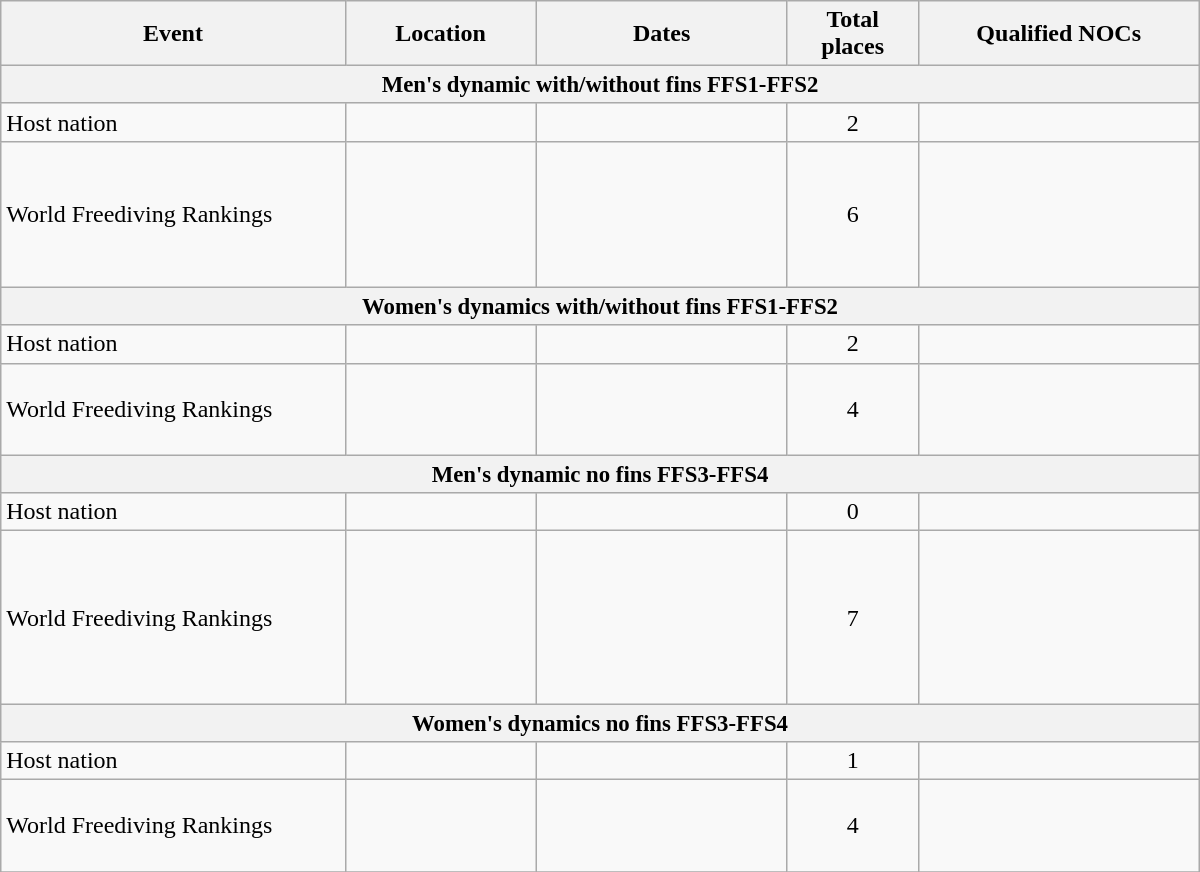<table class="wikitable" width=800>
<tr>
<th>Event</th>
<th width=120>Location</th>
<th width=160>Dates</th>
<th width=80>Total places</th>
<th width=180>Qualified NOCs</th>
</tr>
<tr style="font-size:95%;">
<th colspan=5>Men's dynamic with/without fins FFS1-FFS2</th>
</tr>
<tr>
<td>Host nation</td>
<td></td>
<td></td>
<td align="center">2</td>
<td></td>
</tr>
<tr>
<td>World Freediving Rankings</td>
<td></td>
<td></td>
<td align="center">6</td>
<td><br><br><br><br><br></td>
</tr>
<tr style="font-size:95%;">
<th colspan=5>Women's dynamics with/without fins FFS1-FFS2</th>
</tr>
<tr>
<td>Host nation</td>
<td></td>
<td></td>
<td align="center">2</td>
<td></td>
</tr>
<tr>
<td>World Freediving Rankings</td>
<td></td>
<td></td>
<td align="center">4</td>
<td><br><br><br></td>
</tr>
<tr style="font-size:95%;">
<th colspan=5>Men's dynamic no fins FFS3-FFS4</th>
</tr>
<tr>
<td>Host nation</td>
<td></td>
<td></td>
<td align="center">0</td>
<td></td>
</tr>
<tr>
<td>World Freediving Rankings</td>
<td></td>
<td></td>
<td align="center">7</td>
<td><br><br><br><br><br><br></td>
</tr>
<tr style="font-size:95%;">
<th colspan=5>Women's dynamics no fins FFS3-FFS4</th>
</tr>
<tr>
<td>Host nation</td>
<td></td>
<td></td>
<td align="center">1</td>
<td></td>
</tr>
<tr>
<td>World Freediving Rankings</td>
<td></td>
<td></td>
<td align="center">4</td>
<td><br><br><br></td>
</tr>
<tr>
</tr>
</table>
